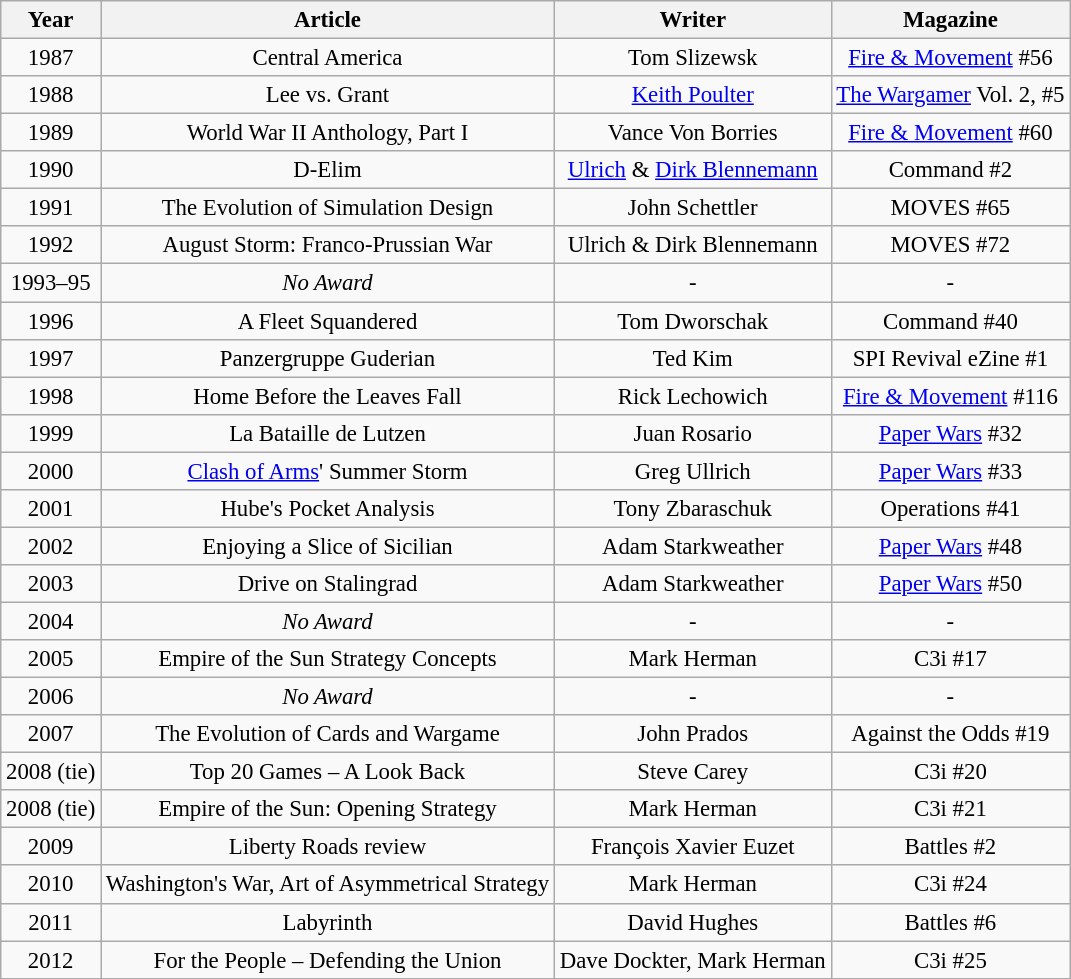<table class="wikitable" style="font-size: 95%">
<tr>
<th>Year</th>
<th>Article</th>
<th>Writer</th>
<th>Magazine</th>
</tr>
<tr align="center">
<td>1987</td>
<td>Central America</td>
<td>Tom Slizewsk</td>
<td><a href='#'>Fire & Movement</a> #56</td>
</tr>
<tr align="center">
<td>1988</td>
<td>Lee vs. Grant</td>
<td><a href='#'>Keith Poulter</a></td>
<td><a href='#'>The Wargamer</a> Vol. 2, #5</td>
</tr>
<tr align="center">
<td>1989</td>
<td>World War II Anthology, Part I</td>
<td>Vance Von Borries</td>
<td><a href='#'>Fire & Movement</a> #60</td>
</tr>
<tr align="center">
<td>1990</td>
<td>D-Elim</td>
<td><a href='#'>Ulrich</a> & <a href='#'>Dirk Blennemann</a></td>
<td>Command #2</td>
</tr>
<tr align="center">
<td>1991</td>
<td>The Evolution of Simulation Design</td>
<td>John Schettler</td>
<td>MOVES #65</td>
</tr>
<tr align="center">
<td>1992</td>
<td>August Storm: Franco-Prussian War</td>
<td>Ulrich & Dirk Blennemann</td>
<td>MOVES #72</td>
</tr>
<tr align="center">
<td>1993–95</td>
<td><em>No Award</em></td>
<td>-</td>
<td>-</td>
</tr>
<tr align="center">
<td>1996</td>
<td>A Fleet Squandered</td>
<td>Tom Dworschak</td>
<td>Command #40</td>
</tr>
<tr align="center">
<td>1997</td>
<td>Panzergruppe Guderian</td>
<td>Ted Kim</td>
<td>SPI Revival eZine #1</td>
</tr>
<tr align="center">
<td>1998</td>
<td>Home Before the Leaves Fall</td>
<td>Rick Lechowich</td>
<td><a href='#'>Fire & Movement</a> #116</td>
</tr>
<tr align="center">
<td>1999</td>
<td>La Bataille de Lutzen</td>
<td>Juan Rosario</td>
<td><a href='#'>Paper Wars</a> #32</td>
</tr>
<tr align="center">
<td>2000</td>
<td><a href='#'>Clash of Arms</a>' Summer Storm</td>
<td>Greg Ullrich</td>
<td><a href='#'>Paper Wars</a> #33</td>
</tr>
<tr align="center">
<td>2001</td>
<td>Hube's Pocket Analysis</td>
<td>Tony Zbaraschuk</td>
<td>Operations #41</td>
</tr>
<tr align="center">
<td>2002</td>
<td>Enjoying a Slice of Sicilian</td>
<td>Adam Starkweather</td>
<td><a href='#'>Paper Wars</a> #48</td>
</tr>
<tr align="center">
<td>2003</td>
<td>Drive on Stalingrad</td>
<td>Adam Starkweather</td>
<td><a href='#'>Paper Wars</a> #50</td>
</tr>
<tr align="center">
<td>2004</td>
<td><em>No Award</em></td>
<td>-</td>
<td>-</td>
</tr>
<tr align="center">
<td>2005</td>
<td>Empire of the Sun Strategy Concepts</td>
<td>Mark Herman</td>
<td>C3i #17</td>
</tr>
<tr align="center">
<td>2006</td>
<td><em>No Award</em></td>
<td>-</td>
<td>-</td>
</tr>
<tr align="center">
<td>2007</td>
<td>The Evolution of Cards and Wargame</td>
<td>John Prados</td>
<td>Against the Odds #19</td>
</tr>
<tr align="center">
<td>2008 (tie)</td>
<td>Top 20 Games – A Look Back</td>
<td>Steve Carey</td>
<td>C3i #20</td>
</tr>
<tr align="center">
<td>2008 (tie)</td>
<td>Empire of the Sun: Opening Strategy</td>
<td>Mark Herman</td>
<td>C3i #21</td>
</tr>
<tr align="center">
<td>2009</td>
<td>Liberty Roads review</td>
<td>François Xavier Euzet</td>
<td>Battles #2</td>
</tr>
<tr align="center">
<td>2010</td>
<td>Washington's War, Art of Asymmetrical Strategy</td>
<td>Mark Herman</td>
<td>C3i #24</td>
</tr>
<tr align="center">
<td>2011</td>
<td>Labyrinth</td>
<td>David Hughes</td>
<td>Battles #6</td>
</tr>
<tr align="center">
<td>2012</td>
<td>For the People – Defending the Union</td>
<td>Dave Dockter, Mark Herman</td>
<td>C3i #25</td>
</tr>
</table>
